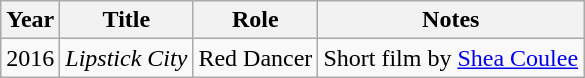<table class="wikitable">
<tr>
<th>Year</th>
<th>Title</th>
<th>Role</th>
<th>Notes</th>
</tr>
<tr>
<td>2016</td>
<td><em>Lipstick City</em></td>
<td>Red Dancer</td>
<td>Short film by <a href='#'>Shea Coulee</a></td>
</tr>
</table>
